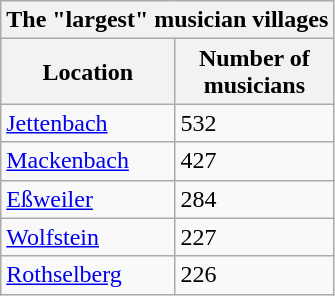<table class="wikitable float-right">
<tr>
<th colspan="2">The "largest" musician villages</th>
</tr>
<tr>
<th>Location</th>
<th>Number of<br>musicians</th>
</tr>
<tr>
<td><a href='#'>Jettenbach</a></td>
<td>532</td>
</tr>
<tr>
<td><a href='#'>Mackenbach</a></td>
<td>427</td>
</tr>
<tr>
<td><a href='#'>Eßweiler</a></td>
<td>284</td>
</tr>
<tr>
<td><a href='#'>Wolfstein</a></td>
<td>227</td>
</tr>
<tr>
<td><a href='#'>Rothselberg</a></td>
<td>226</td>
</tr>
</table>
